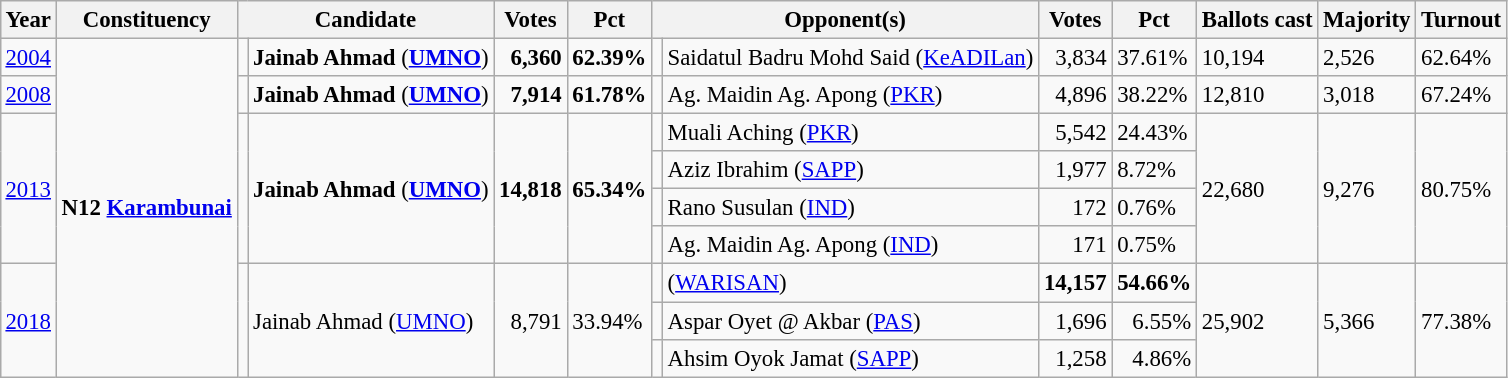<table class="wikitable" style="margin:0.5em ; font-size:95%">
<tr>
<th>Year</th>
<th>Constituency</th>
<th colspan=2>Candidate</th>
<th>Votes</th>
<th>Pct</th>
<th colspan=2>Opponent(s)</th>
<th>Votes</th>
<th>Pct</th>
<th>Ballots cast</th>
<th>Majority</th>
<th>Turnout</th>
</tr>
<tr>
<td><a href='#'>2004</a></td>
<td rowspan=9><strong>N12 <a href='#'>Karambunai</a></strong></td>
<td></td>
<td><strong>Jainab Ahmad</strong> (<a href='#'><strong>UMNO</strong></a>)</td>
<td align="right"><strong>6,360</strong></td>
<td><strong>62.39%</strong></td>
<td></td>
<td>Saidatul Badru Mohd Said (<a href='#'>KeADILan</a>)</td>
<td align="right">3,834</td>
<td>37.61%</td>
<td>10,194</td>
<td>2,526</td>
<td>62.64%</td>
</tr>
<tr>
<td><a href='#'>2008</a></td>
<td></td>
<td><strong>Jainab Ahmad</strong> (<a href='#'><strong>UMNO</strong></a>)</td>
<td align="right"><strong>7,914</strong></td>
<td><strong>61.78%</strong></td>
<td></td>
<td>Ag. Maidin Ag. Apong (<a href='#'>PKR</a>)</td>
<td align="right">4,896</td>
<td>38.22%</td>
<td>12,810</td>
<td>3,018</td>
<td>67.24%</td>
</tr>
<tr>
<td rowspan=4><a href='#'>2013</a></td>
<td rowspan=4 ></td>
<td rowspan=4><strong>Jainab Ahmad</strong> (<a href='#'><strong>UMNO</strong></a>)</td>
<td rowspan=4 align="right"><strong>14,818</strong></td>
<td rowspan=4><strong>65.34%</strong></td>
<td></td>
<td>Muali Aching (<a href='#'>PKR</a>)</td>
<td align="right">5,542</td>
<td>24.43%</td>
<td rowspan=4>22,680</td>
<td rowspan=4>9,276</td>
<td rowspan=4>80.75%</td>
</tr>
<tr>
<td></td>
<td>Aziz Ibrahim (<a href='#'>SAPP</a>)</td>
<td align="right">1,977</td>
<td>8.72%</td>
</tr>
<tr>
<td></td>
<td>Rano Susulan (<a href='#'>IND</a>)</td>
<td align="right">172</td>
<td>0.76%</td>
</tr>
<tr>
<td></td>
<td>Ag. Maidin Ag. Apong (<a href='#'>IND</a>)</td>
<td align="right">171</td>
<td>0.75%</td>
</tr>
<tr>
<td rowspan=3><a href='#'>2018</a></td>
<td rowspan=3 ></td>
<td rowspan=3>Jainab Ahmad (<a href='#'>UMNO</a>)</td>
<td rowspan=3 align="right">8,791</td>
<td rowspan=3>33.94%</td>
<td></td>
<td> (<a href='#'>WARISAN</a>)</td>
<td align="right"><strong>14,157</strong></td>
<td><strong>54.66%</strong></td>
<td rowspan=3>25,902</td>
<td rowspan=3>5,366</td>
<td rowspan=3>77.38%</td>
</tr>
<tr>
<td></td>
<td>Aspar Oyet @ Akbar (<a href='#'>PAS</a>)</td>
<td align="right">1,696</td>
<td align=right>6.55%</td>
</tr>
<tr>
<td></td>
<td>Ahsim Oyok Jamat (<a href='#'>SAPP</a>)</td>
<td align="right">1,258</td>
<td align=right>4.86%</td>
</tr>
</table>
